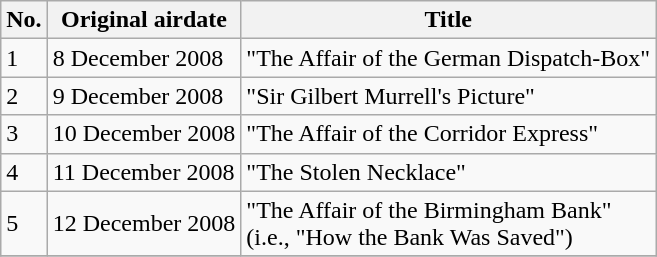<table class="wikitable">
<tr>
<th>No.</th>
<th>Original airdate</th>
<th>Title</th>
</tr>
<tr>
<td>1</td>
<td>8 December 2008</td>
<td>"The Affair of the German Dispatch-Box"</td>
</tr>
<tr>
<td>2</td>
<td>9 December 2008</td>
<td>"Sir Gilbert Murrell's Picture"</td>
</tr>
<tr>
<td>3</td>
<td>10 December 2008</td>
<td>"The Affair of the Corridor Express"</td>
</tr>
<tr>
<td>4</td>
<td>11 December 2008</td>
<td>"The Stolen Necklace"</td>
</tr>
<tr>
<td>5</td>
<td>12 December 2008</td>
<td>"The Affair of the Birmingham Bank"<br>(i.e., "How the Bank Was Saved")</td>
</tr>
<tr>
</tr>
</table>
